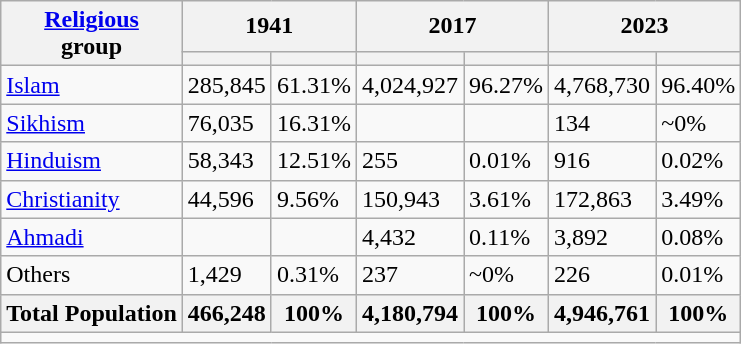<table class="wikitable sortable">
<tr>
<th rowspan="2"><a href='#'>Religious</a><br>group</th>
<th colspan="2">1941</th>
<th colspan="2">2017</th>
<th colspan="2">2023</th>
</tr>
<tr>
<th><a href='#'></a></th>
<th></th>
<th></th>
<th></th>
<th></th>
<th></th>
</tr>
<tr>
<td><a href='#'>Islam</a> </td>
<td>285,845</td>
<td>61.31%</td>
<td>4,024,927</td>
<td>96.27%</td>
<td>4,768,730</td>
<td>96.40%</td>
</tr>
<tr>
<td><a href='#'>Sikhism</a> </td>
<td>76,035</td>
<td>16.31%</td>
<td></td>
<td></td>
<td>134</td>
<td>~0%</td>
</tr>
<tr>
<td><a href='#'>Hinduism</a> </td>
<td>58,343</td>
<td>12.51%</td>
<td>255</td>
<td>0.01%</td>
<td>916</td>
<td>0.02%</td>
</tr>
<tr>
<td><a href='#'>Christianity</a> </td>
<td>44,596</td>
<td>9.56%</td>
<td>150,943</td>
<td>3.61%</td>
<td>172,863</td>
<td>3.49%</td>
</tr>
<tr>
<td><a href='#'>Ahmadi</a></td>
<td></td>
<td></td>
<td>4,432</td>
<td>0.11%</td>
<td>3,892</td>
<td>0.08%</td>
</tr>
<tr>
<td>Others</td>
<td>1,429</td>
<td>0.31%</td>
<td>237</td>
<td>~0%</td>
<td>226</td>
<td>0.01%</td>
</tr>
<tr>
<th>Total Population</th>
<th>466,248</th>
<th>100%</th>
<th>4,180,794</th>
<th>100%</th>
<th>4,946,761</th>
<th>100%</th>
</tr>
<tr class="sortbottom">
<td colspan="7"></td>
</tr>
</table>
